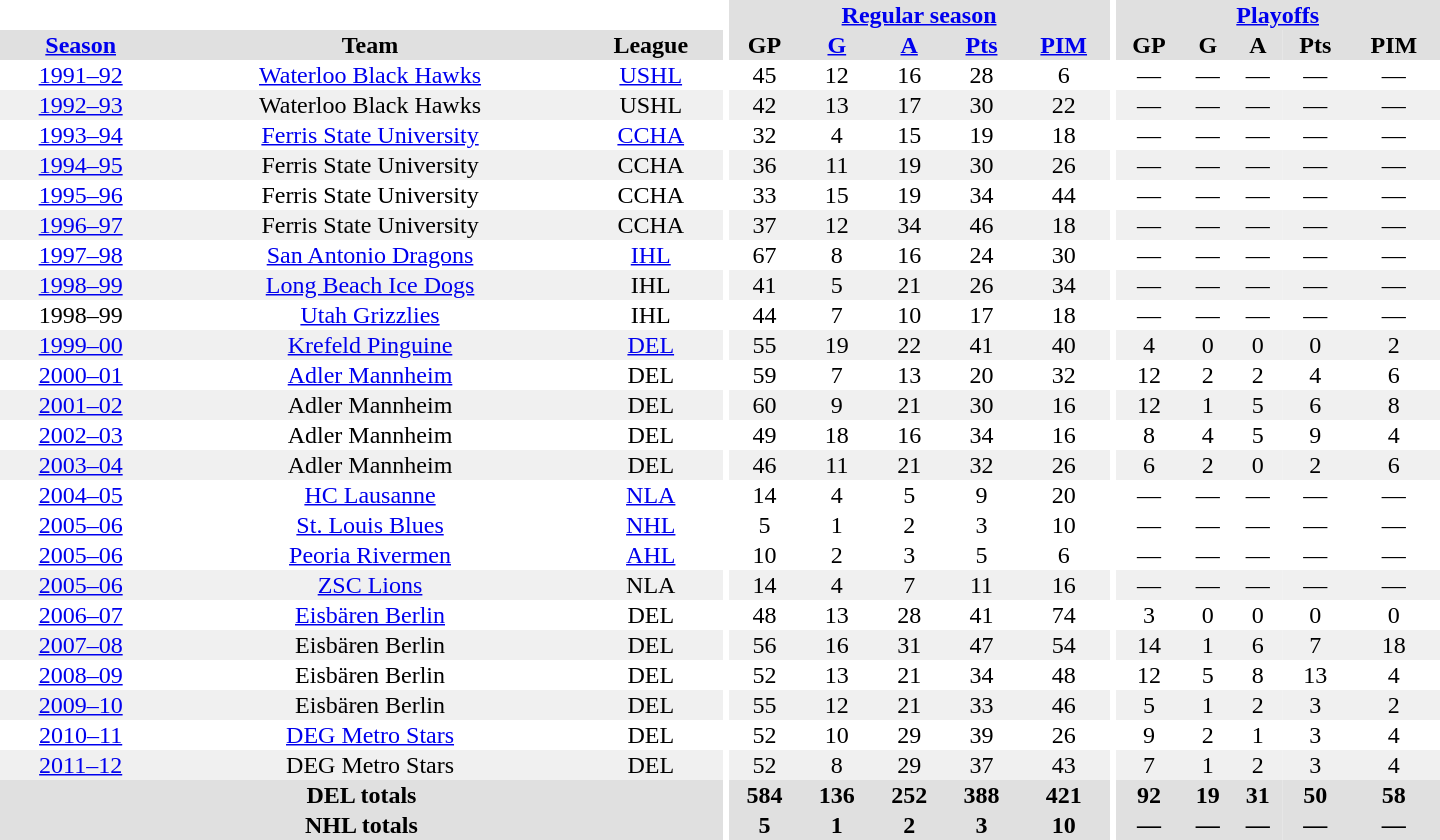<table border="0" cellpadding="1" cellspacing="0" style="text-align:center; width:60em">
<tr bgcolor="#e0e0e0">
<th colspan="3" bgcolor="#ffffff"></th>
<th rowspan="100" bgcolor="#ffffff"></th>
<th colspan="5"><a href='#'>Regular season</a></th>
<th rowspan="100" bgcolor="#ffffff"></th>
<th colspan="5"><a href='#'>Playoffs</a></th>
</tr>
<tr bgcolor="#e0e0e0">
<th><a href='#'>Season</a></th>
<th>Team</th>
<th>League</th>
<th>GP</th>
<th><a href='#'>G</a></th>
<th><a href='#'>A</a></th>
<th><a href='#'>Pts</a></th>
<th><a href='#'>PIM</a></th>
<th>GP</th>
<th>G</th>
<th>A</th>
<th>Pts</th>
<th>PIM</th>
</tr>
<tr>
<td><a href='#'>1991–92</a></td>
<td><a href='#'>Waterloo Black Hawks</a></td>
<td><a href='#'>USHL</a></td>
<td>45</td>
<td>12</td>
<td>16</td>
<td>28</td>
<td>6</td>
<td>—</td>
<td>—</td>
<td>—</td>
<td>—</td>
<td>—</td>
</tr>
<tr bgcolor="#f0f0f0">
<td><a href='#'>1992–93</a></td>
<td>Waterloo Black Hawks</td>
<td>USHL</td>
<td>42</td>
<td>13</td>
<td>17</td>
<td>30</td>
<td>22</td>
<td>—</td>
<td>—</td>
<td>—</td>
<td>—</td>
<td>—</td>
</tr>
<tr>
<td><a href='#'>1993–94</a></td>
<td><a href='#'>Ferris State University</a></td>
<td><a href='#'>CCHA</a></td>
<td>32</td>
<td>4</td>
<td>15</td>
<td>19</td>
<td>18</td>
<td>—</td>
<td>—</td>
<td>—</td>
<td>—</td>
<td>—</td>
</tr>
<tr bgcolor="#f0f0f0">
<td><a href='#'>1994–95</a></td>
<td>Ferris State University</td>
<td>CCHA</td>
<td>36</td>
<td>11</td>
<td>19</td>
<td>30</td>
<td>26</td>
<td>—</td>
<td>—</td>
<td>—</td>
<td>—</td>
<td>—</td>
</tr>
<tr>
<td><a href='#'>1995–96</a></td>
<td>Ferris State University</td>
<td>CCHA</td>
<td>33</td>
<td>15</td>
<td>19</td>
<td>34</td>
<td>44</td>
<td>—</td>
<td>—</td>
<td>—</td>
<td>—</td>
<td>—</td>
</tr>
<tr bgcolor="#f0f0f0">
<td><a href='#'>1996–97</a></td>
<td>Ferris State University</td>
<td>CCHA</td>
<td>37</td>
<td>12</td>
<td>34</td>
<td>46</td>
<td>18</td>
<td>—</td>
<td>—</td>
<td>—</td>
<td>—</td>
<td>—</td>
</tr>
<tr>
<td><a href='#'>1997–98</a></td>
<td><a href='#'>San Antonio Dragons</a></td>
<td><a href='#'>IHL</a></td>
<td>67</td>
<td>8</td>
<td>16</td>
<td>24</td>
<td>30</td>
<td>—</td>
<td>—</td>
<td>—</td>
<td>—</td>
<td>—</td>
</tr>
<tr bgcolor="#f0f0f0">
<td><a href='#'>1998–99</a></td>
<td><a href='#'>Long Beach Ice Dogs</a></td>
<td>IHL</td>
<td>41</td>
<td>5</td>
<td>21</td>
<td>26</td>
<td>34</td>
<td>—</td>
<td>—</td>
<td>—</td>
<td>—</td>
<td>—</td>
</tr>
<tr>
<td>1998–99</td>
<td><a href='#'>Utah Grizzlies</a></td>
<td>IHL</td>
<td>44</td>
<td>7</td>
<td>10</td>
<td>17</td>
<td>18</td>
<td>—</td>
<td>—</td>
<td>—</td>
<td>—</td>
<td>—</td>
</tr>
<tr bgcolor="#f0f0f0">
<td><a href='#'>1999–00</a></td>
<td><a href='#'>Krefeld Pinguine</a></td>
<td><a href='#'>DEL</a></td>
<td>55</td>
<td>19</td>
<td>22</td>
<td>41</td>
<td>40</td>
<td>4</td>
<td>0</td>
<td>0</td>
<td>0</td>
<td>2</td>
</tr>
<tr>
<td><a href='#'>2000–01</a></td>
<td><a href='#'>Adler Mannheim</a></td>
<td>DEL</td>
<td>59</td>
<td>7</td>
<td>13</td>
<td>20</td>
<td>32</td>
<td>12</td>
<td>2</td>
<td>2</td>
<td>4</td>
<td>6</td>
</tr>
<tr bgcolor="#f0f0f0">
<td><a href='#'>2001–02</a></td>
<td>Adler Mannheim</td>
<td>DEL</td>
<td>60</td>
<td>9</td>
<td>21</td>
<td>30</td>
<td>16</td>
<td>12</td>
<td>1</td>
<td>5</td>
<td>6</td>
<td>8</td>
</tr>
<tr>
<td><a href='#'>2002–03</a></td>
<td>Adler Mannheim</td>
<td>DEL</td>
<td>49</td>
<td>18</td>
<td>16</td>
<td>34</td>
<td>16</td>
<td>8</td>
<td>4</td>
<td>5</td>
<td>9</td>
<td>4</td>
</tr>
<tr bgcolor="#f0f0f0">
<td><a href='#'>2003–04</a></td>
<td>Adler Mannheim</td>
<td>DEL</td>
<td>46</td>
<td>11</td>
<td>21</td>
<td>32</td>
<td>26</td>
<td>6</td>
<td>2</td>
<td>0</td>
<td>2</td>
<td>6</td>
</tr>
<tr>
<td><a href='#'>2004–05</a></td>
<td><a href='#'>HC Lausanne</a></td>
<td><a href='#'>NLA</a></td>
<td>14</td>
<td>4</td>
<td>5</td>
<td>9</td>
<td>20</td>
<td>—</td>
<td>—</td>
<td>—</td>
<td>—</td>
<td>—</td>
</tr>
<tr Abgcolor="#f0f0f0">
<td><a href='#'>2005–06</a></td>
<td><a href='#'>St. Louis Blues</a></td>
<td><a href='#'>NHL</a></td>
<td>5</td>
<td>1</td>
<td>2</td>
<td>3</td>
<td>10</td>
<td>—</td>
<td>—</td>
<td>—</td>
<td>—</td>
<td>—</td>
</tr>
<tr>
<td><a href='#'>2005–06</a></td>
<td><a href='#'>Peoria Rivermen</a></td>
<td><a href='#'>AHL</a></td>
<td>10</td>
<td>2</td>
<td>3</td>
<td>5</td>
<td>6</td>
<td>—</td>
<td>—</td>
<td>—</td>
<td>—</td>
<td>—</td>
</tr>
<tr bgcolor="#f0f0f0">
<td><a href='#'>2005–06</a></td>
<td><a href='#'>ZSC Lions</a></td>
<td>NLA</td>
<td>14</td>
<td>4</td>
<td>7</td>
<td>11</td>
<td>16</td>
<td>—</td>
<td>—</td>
<td>—</td>
<td>—</td>
<td>—</td>
</tr>
<tr>
<td><a href='#'>2006–07</a></td>
<td><a href='#'>Eisbären Berlin</a></td>
<td>DEL</td>
<td>48</td>
<td>13</td>
<td>28</td>
<td>41</td>
<td>74</td>
<td>3</td>
<td>0</td>
<td>0</td>
<td>0</td>
<td>0</td>
</tr>
<tr bgcolor="#f0f0f0">
<td><a href='#'>2007–08</a></td>
<td>Eisbären Berlin</td>
<td>DEL</td>
<td>56</td>
<td>16</td>
<td>31</td>
<td>47</td>
<td>54</td>
<td>14</td>
<td>1</td>
<td>6</td>
<td>7</td>
<td>18</td>
</tr>
<tr>
<td><a href='#'>2008–09</a></td>
<td>Eisbären Berlin</td>
<td>DEL</td>
<td>52</td>
<td>13</td>
<td>21</td>
<td>34</td>
<td>48</td>
<td>12</td>
<td>5</td>
<td>8</td>
<td>13</td>
<td>4</td>
</tr>
<tr bgcolor="#f0f0f0">
<td><a href='#'>2009–10</a></td>
<td>Eisbären Berlin</td>
<td>DEL</td>
<td>55</td>
<td>12</td>
<td>21</td>
<td>33</td>
<td>46</td>
<td>5</td>
<td>1</td>
<td>2</td>
<td>3</td>
<td>2</td>
</tr>
<tr>
<td><a href='#'>2010–11</a></td>
<td><a href='#'>DEG Metro Stars</a></td>
<td>DEL</td>
<td>52</td>
<td>10</td>
<td>29</td>
<td>39</td>
<td>26</td>
<td>9</td>
<td>2</td>
<td>1</td>
<td>3</td>
<td>4</td>
</tr>
<tr bgcolor="#f0f0f0">
<td><a href='#'>2011–12</a></td>
<td>DEG Metro Stars</td>
<td>DEL</td>
<td>52</td>
<td>8</td>
<td>29</td>
<td>37</td>
<td>43</td>
<td>7</td>
<td>1</td>
<td>2</td>
<td>3</td>
<td>4</td>
</tr>
<tr bgcolor="#e0e0e0">
<th colspan="3">DEL totals</th>
<th>584</th>
<th>136</th>
<th>252</th>
<th>388</th>
<th>421</th>
<th>92</th>
<th>19</th>
<th>31</th>
<th>50</th>
<th>58</th>
</tr>
<tr bgcolor="#e0e0e0">
<th colspan="3">NHL totals</th>
<th>5</th>
<th>1</th>
<th>2</th>
<th>3</th>
<th>10</th>
<th>—</th>
<th>—</th>
<th>—</th>
<th>—</th>
<th>—</th>
</tr>
</table>
